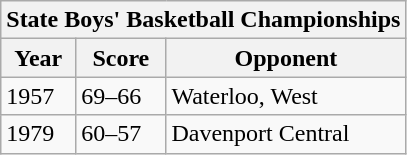<table class="wikitable">
<tr>
<th colspan="4">State Boys' Basketball Championships</th>
</tr>
<tr>
<th>Year</th>
<th>Score</th>
<th>Opponent</th>
</tr>
<tr>
<td>1957</td>
<td>69–66</td>
<td>Waterloo, West</td>
</tr>
<tr>
<td>1979</td>
<td>60–57</td>
<td>Davenport Central</td>
</tr>
</table>
